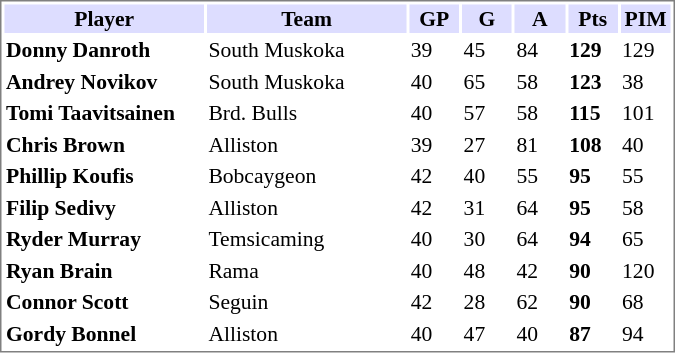<table cellpadding="0">
<tr align="left" style="vertical-align: top">
<td></td>
<td><br><table cellpadding="1" width="450px" style="font-size: 90%; border: 1px solid gray;">
<tr>
<th bgcolor="#DDDDFF" width="30%">Player</th>
<th bgcolor="#DDDDFF" width="30%">Team</th>
<th bgcolor="#DDDDFF" width="7.5%">GP</th>
<th bgcolor="#DDDDFF" width="7.5%">G</th>
<th bgcolor="#DDDDFF" width="7.5%">A</th>
<th bgcolor="#DDDDFF" width="7.5%">Pts</th>
<th bgcolor="#DDDDFF" width="7.5%">PIM</th>
</tr>
<tr>
<td><strong>Donny Danroth</strong></td>
<td>South Muskoka</td>
<td>39</td>
<td>45</td>
<td>84</td>
<td><strong>129</strong></td>
<td>129</td>
</tr>
<tr>
<td><strong>Andrey Novikov</strong></td>
<td>South Muskoka</td>
<td>40</td>
<td>65</td>
<td>58</td>
<td><strong>123</strong></td>
<td>38</td>
</tr>
<tr>
<td><strong>Tomi Taavitsainen</strong></td>
<td>Brd. Bulls</td>
<td>40</td>
<td>57</td>
<td>58</td>
<td><strong>115</strong></td>
<td>101</td>
</tr>
<tr>
<td><strong>Chris Brown</strong></td>
<td>Alliston</td>
<td>39</td>
<td>27</td>
<td>81</td>
<td><strong>108</strong></td>
<td>40</td>
</tr>
<tr>
<td><strong>Phillip Koufis</strong></td>
<td>Bobcaygeon</td>
<td>42</td>
<td>40</td>
<td>55</td>
<td><strong>95</strong></td>
<td>55</td>
</tr>
<tr>
<td><strong>Filip Sedivy</strong></td>
<td>Alliston</td>
<td>42</td>
<td>31</td>
<td>64</td>
<td><strong>95</strong></td>
<td>58</td>
</tr>
<tr>
<td><strong>Ryder Murray</strong></td>
<td>Temsicaming</td>
<td>40</td>
<td>30</td>
<td>64</td>
<td><strong>94</strong></td>
<td>65</td>
</tr>
<tr>
<td><strong>Ryan Brain</strong></td>
<td>Rama</td>
<td>40</td>
<td>48</td>
<td>42</td>
<td><strong>90</strong></td>
<td>120</td>
</tr>
<tr>
<td><strong>Connor Scott</strong></td>
<td>Seguin</td>
<td>42</td>
<td>28</td>
<td>62</td>
<td><strong>90</strong></td>
<td>68</td>
</tr>
<tr>
<td><strong>Gordy Bonnel</strong></td>
<td>Alliston</td>
<td>40</td>
<td>47</td>
<td>40</td>
<td><strong>87</strong></td>
<td>94</td>
</tr>
</table>
</td>
</tr>
</table>
